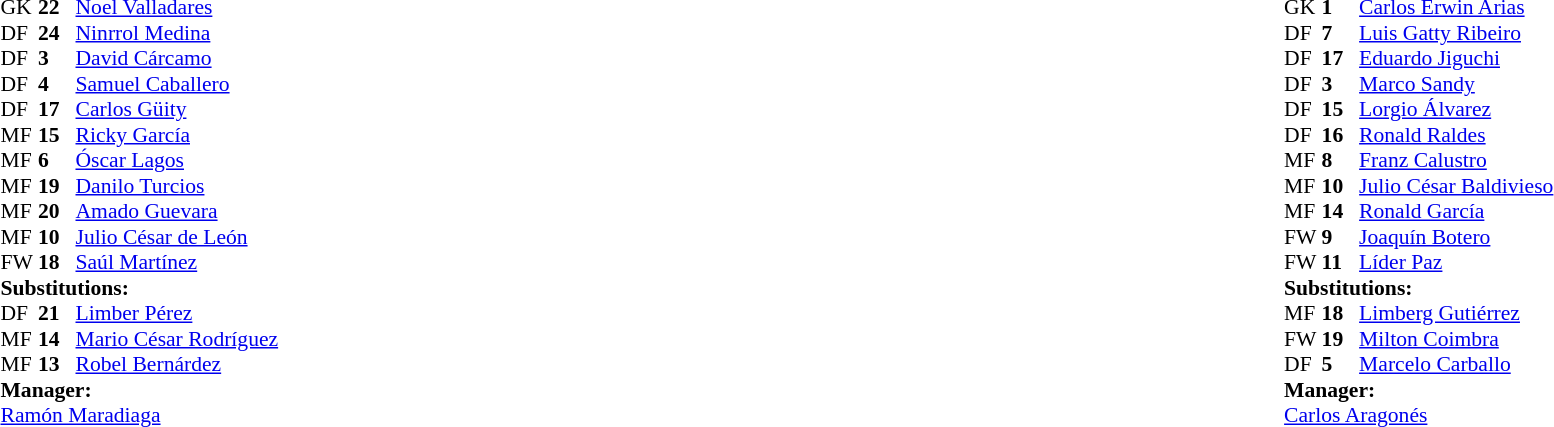<table width="100%">
<tr>
<td valign="top" width="50%"><br><table style="font-size: 90%" cellspacing="0" cellpadding="0">
<tr>
<th width=25></th>
<th width=25></th>
</tr>
<tr>
<td>GK</td>
<td><strong>22</strong></td>
<td><a href='#'>Noel Valladares</a></td>
</tr>
<tr>
<td>DF</td>
<td><strong>24</strong></td>
<td><a href='#'>Ninrrol Medina</a></td>
</tr>
<tr>
<td>DF</td>
<td><strong>3</strong></td>
<td><a href='#'>David Cárcamo</a></td>
</tr>
<tr>
<td>DF</td>
<td><strong>4</strong></td>
<td><a href='#'>Samuel Caballero</a></td>
</tr>
<tr>
<td>DF</td>
<td><strong>17</strong></td>
<td><a href='#'>Carlos Güity</a></td>
<td></td>
<td></td>
</tr>
<tr>
<td>MF</td>
<td><strong>15</strong></td>
<td><a href='#'>Ricky García</a></td>
</tr>
<tr>
<td>MF</td>
<td><strong>6</strong></td>
<td><a href='#'>Óscar Lagos</a></td>
<td></td>
<td></td>
</tr>
<tr>
<td>MF</td>
<td><strong>19</strong></td>
<td><a href='#'>Danilo Turcios</a></td>
<td></td>
<td></td>
</tr>
<tr>
<td>MF</td>
<td><strong>20</strong></td>
<td><a href='#'>Amado Guevara</a></td>
</tr>
<tr>
<td>MF</td>
<td><strong>10</strong></td>
<td><a href='#'>Julio César de León</a></td>
</tr>
<tr>
<td>FW</td>
<td><strong>18</strong></td>
<td><a href='#'>Saúl Martínez</a></td>
</tr>
<tr>
<td colspan=3><strong>Substitutions:</strong></td>
</tr>
<tr>
<td>DF</td>
<td><strong>21</strong></td>
<td><a href='#'>Limber Pérez</a></td>
<td></td>
<td></td>
</tr>
<tr>
<td>MF</td>
<td><strong>14</strong></td>
<td><a href='#'>Mario César Rodríguez</a></td>
<td></td>
<td></td>
</tr>
<tr>
<td>MF</td>
<td><strong>13</strong></td>
<td><a href='#'>Robel Bernárdez</a></td>
<td></td>
<td></td>
</tr>
<tr>
<td colspan=3><strong>Manager:</strong></td>
</tr>
<tr>
<td colspan=3><a href='#'>Ramón Maradiaga</a></td>
</tr>
</table>
</td>
<td valign="top"></td>
<td valign="top" width="50%"><br><table style="font-size: 90%" cellspacing="0" cellpadding="0" align="center">
<tr>
<th width=25></th>
<th width=25></th>
</tr>
<tr>
<td>GK</td>
<td><strong>1</strong></td>
<td><a href='#'>Carlos Erwin Arias</a></td>
</tr>
<tr>
<td>DF</td>
<td><strong>7</strong></td>
<td><a href='#'>Luis Gatty Ribeiro</a></td>
</tr>
<tr>
<td>DF</td>
<td><strong>17</strong></td>
<td><a href='#'>Eduardo Jiguchi</a></td>
</tr>
<tr>
<td>DF</td>
<td><strong>3</strong></td>
<td><a href='#'>Marco Sandy</a></td>
<td></td>
</tr>
<tr>
<td>DF</td>
<td><strong>15</strong></td>
<td><a href='#'>Lorgio Álvarez</a></td>
</tr>
<tr>
<td>DF</td>
<td><strong>16</strong></td>
<td><a href='#'>Ronald Raldes</a></td>
<td></td>
<td></td>
</tr>
<tr>
<td>MF</td>
<td><strong>8</strong></td>
<td><a href='#'>Franz Calustro</a></td>
</tr>
<tr>
<td>MF</td>
<td><strong>10</strong></td>
<td><a href='#'>Julio César Baldivieso</a></td>
<td></td>
<td></td>
</tr>
<tr>
<td>MF</td>
<td><strong>14</strong></td>
<td><a href='#'>Ronald García</a></td>
</tr>
<tr>
<td>FW</td>
<td><strong>9</strong></td>
<td><a href='#'>Joaquín Botero</a></td>
</tr>
<tr>
<td>FW</td>
<td><strong>11</strong></td>
<td><a href='#'>Líder Paz</a></td>
<td></td>
<td></td>
</tr>
<tr>
<td colspan=3><strong>Substitutions:</strong></td>
</tr>
<tr>
<td>MF</td>
<td><strong>18</strong></td>
<td><a href='#'>Limberg Gutiérrez</a></td>
<td></td>
<td></td>
</tr>
<tr>
<td>FW</td>
<td><strong>19</strong></td>
<td><a href='#'>Milton Coimbra</a></td>
<td></td>
<td></td>
</tr>
<tr>
<td>DF</td>
<td><strong>5</strong></td>
<td><a href='#'>Marcelo Carballo</a></td>
<td></td>
<td></td>
</tr>
<tr>
<td colspan=3><strong>Manager:</strong></td>
</tr>
<tr>
<td colspan=3><a href='#'>Carlos Aragonés</a></td>
</tr>
</table>
</td>
</tr>
</table>
